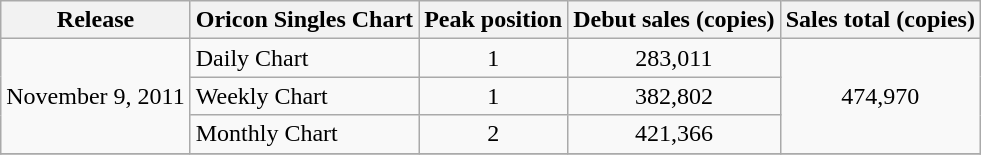<table class="wikitable">
<tr>
<th>Release</th>
<th>Oricon Singles Chart</th>
<th>Peak position</th>
<th>Debut sales (copies)</th>
<th>Sales total (copies)</th>
</tr>
<tr>
<td rowspan="3">November 9, 2011</td>
<td>Daily Chart</td>
<td align="center">1</td>
<td align="center">283,011</td>
<td style="text-align:center;" rowspan="3">474,970</td>
</tr>
<tr>
<td>Weekly Chart</td>
<td align="center">1</td>
<td align="center">382,802</td>
</tr>
<tr>
<td>Monthly Chart</td>
<td align="center">2</td>
<td align="center">421,366</td>
</tr>
<tr>
</tr>
</table>
